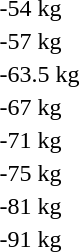<table>
<tr>
<td rowspan=2>-54 kg</td>
<td rowspan=2></td>
<td rowspan=2></td>
<td></td>
</tr>
<tr>
<td></td>
</tr>
<tr>
<td rowspan=2>-57 kg</td>
<td rowspan=2></td>
<td rowspan=2></td>
<td></td>
</tr>
<tr>
<td></td>
</tr>
<tr>
<td rowspan=2>-63.5 kg</td>
<td rowspan=2></td>
<td rowspan=2></td>
<td></td>
</tr>
<tr>
<td></td>
</tr>
<tr>
<td rowspan=2>-67 kg</td>
<td rowspan=2></td>
<td rowspan=2></td>
<td></td>
</tr>
<tr>
<td></td>
</tr>
<tr>
<td rowspan=2>-71 kg</td>
<td rowspan=2></td>
<td rowspan=2></td>
<td></td>
</tr>
<tr>
<td></td>
</tr>
<tr>
<td rowspan=2>-75 kg</td>
<td rowspan=2></td>
<td rowspan=2></td>
<td></td>
</tr>
<tr>
<td></td>
</tr>
<tr>
<td rowspan=2>-81 kg</td>
<td rowspan=2></td>
<td rowspan=2></td>
<td></td>
</tr>
<tr>
<td></td>
</tr>
<tr>
<td rowspan=2>-91 kg</td>
<td rowspan=2></td>
<td rowspan=2></td>
<td></td>
</tr>
<tr>
<td></td>
</tr>
</table>
